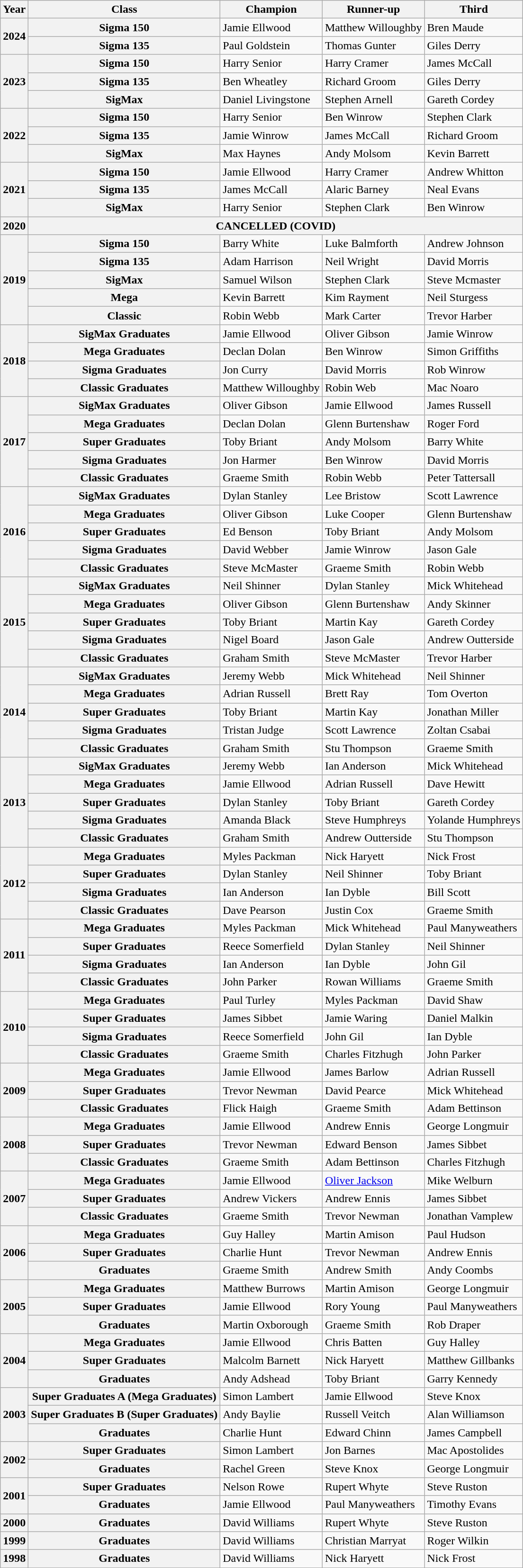<table class="wikitable">
<tr>
<th>Year</th>
<th>Class</th>
<th>Champion</th>
<th>Runner-up</th>
<th>Third</th>
</tr>
<tr>
<th rowspan=2>2024</th>
<th>Sigma 150</th>
<td>Jamie Ellwood</td>
<td>Matthew Willoughby</td>
<td>Bren Maude</td>
</tr>
<tr>
<th>Sigma 135</th>
<td>Paul Goldstein</td>
<td>Thomas Gunter</td>
<td>Giles Derry</td>
</tr>
<tr>
<th rowspan=3>2023</th>
<th>Sigma 150</th>
<td>Harry Senior</td>
<td>Harry Cramer</td>
<td>James McCall</td>
</tr>
<tr>
<th>Sigma 135</th>
<td>Ben Wheatley</td>
<td>Richard Groom</td>
<td>Giles Derry</td>
</tr>
<tr>
<th>SigMax</th>
<td>Daniel Livingstone</td>
<td>Stephen Arnell</td>
<td>Gareth Cordey</td>
</tr>
<tr>
<th rowspan=3>2022</th>
<th>Sigma 150</th>
<td>Harry Senior</td>
<td>Ben Winrow</td>
<td>Stephen Clark</td>
</tr>
<tr>
<th>Sigma 135</th>
<td>Jamie Winrow</td>
<td>James McCall</td>
<td>Richard Groom</td>
</tr>
<tr>
<th>SigMax</th>
<td>Max Haynes</td>
<td>Andy Molsom</td>
<td>Kevin Barrett</td>
</tr>
<tr>
<th rowspan=3>2021</th>
<th>Sigma 150</th>
<td>Jamie Ellwood</td>
<td>Harry Cramer</td>
<td>Andrew Whitton</td>
</tr>
<tr>
<th>Sigma 135</th>
<td>James McCall</td>
<td>Alaric Barney</td>
<td>Neal Evans</td>
</tr>
<tr>
<th>SigMax</th>
<td>Harry Senior</td>
<td>Stephen Clark</td>
<td>Ben Winrow</td>
</tr>
<tr>
<th rowspan=1>2020</th>
<th colspan=4>CANCELLED (COVID)</th>
</tr>
<tr>
<th rowspan=5>2019</th>
<th>Sigma 150</th>
<td>Barry White</td>
<td>Luke Balmforth</td>
<td>Andrew Johnson</td>
</tr>
<tr>
<th>Sigma 135</th>
<td>Adam Harrison</td>
<td>Neil Wright</td>
<td>David Morris</td>
</tr>
<tr>
<th>SigMax</th>
<td>Samuel Wilson</td>
<td>Stephen Clark</td>
<td>Steve Mcmaster</td>
</tr>
<tr>
<th>Mega</th>
<td>Kevin Barrett</td>
<td>Kim Rayment</td>
<td>Neil Sturgess</td>
</tr>
<tr>
<th>Classic</th>
<td>Robin Webb</td>
<td>Mark Carter</td>
<td>Trevor Harber</td>
</tr>
<tr>
<th rowspan=4>2018</th>
<th>SigMax Graduates</th>
<td>Jamie Ellwood</td>
<td>Oliver Gibson</td>
<td>Jamie Winrow</td>
</tr>
<tr>
<th>Mega Graduates</th>
<td>Declan Dolan</td>
<td>Ben Winrow</td>
<td>Simon Griffiths</td>
</tr>
<tr>
<th>Sigma Graduates</th>
<td>Jon Curry</td>
<td>David Morris</td>
<td>Rob Winrow</td>
</tr>
<tr>
<th>Classic Graduates</th>
<td>Matthew Willoughby</td>
<td>Robin Web</td>
<td>Mac Noaro</td>
</tr>
<tr>
<th rowspan=5>2017</th>
<th>SigMax Graduates</th>
<td>Oliver Gibson</td>
<td>Jamie Ellwood</td>
<td>James Russell</td>
</tr>
<tr>
<th>Mega Graduates</th>
<td>Declan Dolan</td>
<td>Glenn Burtenshaw</td>
<td>Roger Ford</td>
</tr>
<tr>
<th>Super Graduates</th>
<td>Toby Briant</td>
<td>Andy Molsom</td>
<td>Barry White</td>
</tr>
<tr>
<th>Sigma Graduates</th>
<td>Jon Harmer</td>
<td>Ben Winrow</td>
<td>David Morris</td>
</tr>
<tr>
<th>Classic Graduates</th>
<td>Graeme Smith</td>
<td>Robin Webb</td>
<td>Peter Tattersall</td>
</tr>
<tr>
<th rowspan=5>2016</th>
<th>SigMax Graduates</th>
<td>Dylan Stanley</td>
<td>Lee Bristow</td>
<td>Scott Lawrence</td>
</tr>
<tr>
<th>Mega Graduates</th>
<td>Oliver Gibson</td>
<td>Luke Cooper</td>
<td>Glenn Burtenshaw</td>
</tr>
<tr>
<th>Super Graduates</th>
<td>Ed Benson</td>
<td>Toby Briant</td>
<td>Andy Molsom</td>
</tr>
<tr>
<th>Sigma Graduates</th>
<td>David Webber</td>
<td>Jamie Winrow</td>
<td>Jason Gale</td>
</tr>
<tr>
<th>Classic Graduates</th>
<td>Steve McMaster</td>
<td>Graeme Smith</td>
<td>Robin Webb</td>
</tr>
<tr>
<th rowspan=5>2015</th>
<th>SigMax Graduates</th>
<td>Neil Shinner</td>
<td>Dylan Stanley</td>
<td>Mick Whitehead</td>
</tr>
<tr>
<th>Mega Graduates</th>
<td>Oliver Gibson</td>
<td>Glenn Burtenshaw</td>
<td>Andy Skinner</td>
</tr>
<tr>
<th>Super Graduates</th>
<td>Toby Briant</td>
<td>Martin Kay</td>
<td>Gareth Cordey</td>
</tr>
<tr>
<th>Sigma Graduates</th>
<td>Nigel Board</td>
<td>Jason Gale</td>
<td>Andrew Outterside</td>
</tr>
<tr>
<th>Classic Graduates</th>
<td>Graham Smith</td>
<td>Steve McMaster</td>
<td>Trevor Harber</td>
</tr>
<tr>
<th rowspan=5>2014</th>
<th>SigMax Graduates</th>
<td>Jeremy Webb</td>
<td>Mick Whitehead</td>
<td>Neil Shinner</td>
</tr>
<tr>
<th>Mega Graduates</th>
<td>Adrian Russell</td>
<td>Brett Ray</td>
<td>Tom Overton</td>
</tr>
<tr>
<th>Super Graduates</th>
<td>Toby Briant</td>
<td>Martin Kay</td>
<td>Jonathan Miller</td>
</tr>
<tr>
<th>Sigma Graduates</th>
<td>Tristan Judge</td>
<td>Scott Lawrence</td>
<td>Zoltan Csabai</td>
</tr>
<tr>
<th>Classic Graduates</th>
<td>Graham Smith</td>
<td>Stu Thompson</td>
<td>Graeme Smith</td>
</tr>
<tr>
<th rowspan=5>2013</th>
<th>SigMax Graduates</th>
<td>Jeremy Webb</td>
<td>Ian Anderson</td>
<td>Mick Whitehead</td>
</tr>
<tr>
<th>Mega Graduates</th>
<td>Jamie Ellwood</td>
<td>Adrian Russell</td>
<td>Dave Hewitt</td>
</tr>
<tr>
<th>Super Graduates</th>
<td>Dylan Stanley</td>
<td>Toby Briant</td>
<td>Gareth Cordey</td>
</tr>
<tr>
<th>Sigma Graduates</th>
<td>Amanda Black</td>
<td>Steve Humphreys</td>
<td>Yolande Humphreys</td>
</tr>
<tr>
<th>Classic Graduates</th>
<td>Graham Smith</td>
<td>Andrew Outterside</td>
<td>Stu Thompson</td>
</tr>
<tr>
<th rowspan=4>2012</th>
<th>Mega Graduates</th>
<td>Myles Packman</td>
<td>Nick Haryett</td>
<td>Nick Frost</td>
</tr>
<tr>
<th>Super Graduates</th>
<td>Dylan Stanley</td>
<td>Neil Shinner</td>
<td>Toby Briant</td>
</tr>
<tr>
<th>Sigma Graduates</th>
<td>Ian Anderson</td>
<td>Ian Dyble</td>
<td>Bill Scott</td>
</tr>
<tr>
<th>Classic Graduates</th>
<td>Dave Pearson</td>
<td>Justin Cox</td>
<td>Graeme Smith</td>
</tr>
<tr>
<th rowspan=4>2011</th>
<th>Mega Graduates</th>
<td>Myles Packman</td>
<td>Mick Whitehead</td>
<td>Paul Manyweathers</td>
</tr>
<tr>
<th>Super Graduates</th>
<td>Reece Somerfield</td>
<td>Dylan Stanley</td>
<td>Neil Shinner</td>
</tr>
<tr>
<th>Sigma Graduates</th>
<td>Ian Anderson</td>
<td>Ian Dyble</td>
<td>John Gil</td>
</tr>
<tr>
<th>Classic Graduates</th>
<td>John Parker</td>
<td>Rowan Williams</td>
<td>Graeme Smith</td>
</tr>
<tr>
<th rowspan=4>2010</th>
<th>Mega Graduates</th>
<td>Paul Turley</td>
<td>Myles Packman</td>
<td>David Shaw</td>
</tr>
<tr>
<th>Super Graduates</th>
<td>James Sibbet</td>
<td>Jamie Waring</td>
<td>Daniel Malkin</td>
</tr>
<tr>
<th>Sigma Graduates</th>
<td>Reece Somerfield</td>
<td>John Gil</td>
<td>Ian Dyble</td>
</tr>
<tr>
<th>Classic Graduates</th>
<td>Graeme Smith</td>
<td>Charles Fitzhugh</td>
<td>John Parker</td>
</tr>
<tr>
<th rowspan=3>2009</th>
<th>Mega Graduates</th>
<td>Jamie Ellwood</td>
<td>James Barlow</td>
<td>Adrian Russell</td>
</tr>
<tr>
<th>Super Graduates</th>
<td>Trevor Newman</td>
<td>David Pearce</td>
<td>Mick Whitehead</td>
</tr>
<tr>
<th>Classic Graduates</th>
<td>Flick Haigh</td>
<td>Graeme Smith</td>
<td>Adam Bettinson</td>
</tr>
<tr>
<th rowspan=3>2008</th>
<th>Mega Graduates</th>
<td>Jamie Ellwood</td>
<td>Andrew Ennis</td>
<td>George Longmuir</td>
</tr>
<tr>
<th>Super Graduates</th>
<td>Trevor Newman</td>
<td>Edward Benson</td>
<td>James Sibbet</td>
</tr>
<tr>
<th>Classic Graduates</th>
<td>Graeme Smith</td>
<td>Adam Bettinson</td>
<td>Charles Fitzhugh</td>
</tr>
<tr>
<th rowspan=3>2007</th>
<th>Mega Graduates</th>
<td>Jamie Ellwood</td>
<td><a href='#'>Oliver Jackson</a></td>
<td>Mike Welburn</td>
</tr>
<tr>
<th>Super Graduates</th>
<td>Andrew Vickers</td>
<td>Andrew Ennis</td>
<td>James Sibbet</td>
</tr>
<tr>
<th>Classic Graduates</th>
<td>Graeme Smith</td>
<td>Trevor Newman</td>
<td>Jonathan Vamplew</td>
</tr>
<tr>
<th rowspan=3>2006</th>
<th>Mega Graduates</th>
<td>Guy Halley</td>
<td>Martin Amison</td>
<td>Paul Hudson</td>
</tr>
<tr>
<th>Super Graduates</th>
<td>Charlie Hunt</td>
<td>Trevor Newman</td>
<td>Andrew Ennis</td>
</tr>
<tr>
<th>Graduates</th>
<td>Graeme Smith</td>
<td>Andrew Smith</td>
<td>Andy Coombs</td>
</tr>
<tr>
<th rowspan=3>2005</th>
<th>Mega Graduates</th>
<td>Matthew Burrows</td>
<td>Martin Amison</td>
<td>George Longmuir</td>
</tr>
<tr>
<th>Super Graduates</th>
<td>Jamie Ellwood</td>
<td>Rory Young</td>
<td>Paul Manyweathers</td>
</tr>
<tr>
<th>Graduates</th>
<td>Martin Oxborough</td>
<td>Graeme Smith</td>
<td>Rob Draper</td>
</tr>
<tr>
<th rowspan=3>2004</th>
<th>Mega Graduates</th>
<td>Jamie Ellwood</td>
<td>Chris Batten</td>
<td>Guy Halley</td>
</tr>
<tr>
<th>Super Graduates</th>
<td>Malcolm Barnett</td>
<td>Nick Haryett</td>
<td>Matthew Gillbanks</td>
</tr>
<tr>
<th>Graduates</th>
<td>Andy Adshead</td>
<td>Toby Briant</td>
<td>Garry Kennedy</td>
</tr>
<tr>
<th rowspan=3>2003</th>
<th>Super Graduates A (Mega Graduates)</th>
<td>Simon Lambert</td>
<td>Jamie Ellwood</td>
<td>Steve Knox</td>
</tr>
<tr>
<th>Super Graduates B (Super Graduates)</th>
<td>Andy Baylie</td>
<td>Russell Veitch</td>
<td>Alan Williamson</td>
</tr>
<tr>
<th>Graduates</th>
<td>Charlie Hunt</td>
<td>Edward Chinn</td>
<td>James Campbell</td>
</tr>
<tr>
<th rowspan=2>2002</th>
<th>Super Graduates</th>
<td>Simon Lambert</td>
<td>Jon Barnes</td>
<td>Mac Apostolides</td>
</tr>
<tr>
<th>Graduates</th>
<td>Rachel Green</td>
<td>Steve Knox</td>
<td>George Longmuir</td>
</tr>
<tr>
<th rowspan=2>2001</th>
<th>Super Graduates</th>
<td>Nelson Rowe</td>
<td>Rupert Whyte</td>
<td>Steve Ruston</td>
</tr>
<tr>
<th>Graduates</th>
<td>Jamie Ellwood</td>
<td>Paul Manyweathers</td>
<td>Timothy Evans</td>
</tr>
<tr>
<th rowspan=1>2000</th>
<th>Graduates</th>
<td>David Williams</td>
<td>Rupert Whyte</td>
<td>Steve Ruston</td>
</tr>
<tr>
<th rowspan=1>1999</th>
<th>Graduates</th>
<td>David Williams</td>
<td>Christian Marryat</td>
<td>Roger Wilkin</td>
</tr>
<tr>
<th rowspan=1>1998</th>
<th>Graduates</th>
<td>David Williams</td>
<td>Nick Haryett</td>
<td>Nick Frost</td>
</tr>
<tr>
</tr>
</table>
